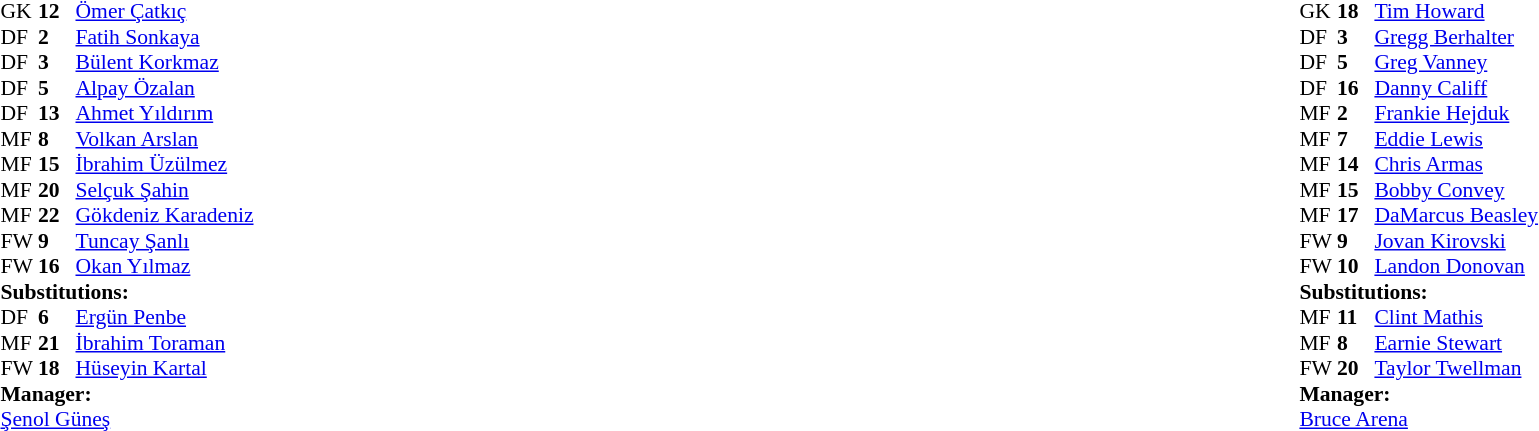<table width="100%">
<tr>
<td valign="top" width="50%"><br><table style="font-size: 90%" cellspacing="0" cellpadding="0">
<tr>
<th width=25></th>
<th width=25></th>
</tr>
<tr>
<td>GK</td>
<td><strong>12</strong></td>
<td><a href='#'>Ömer Çatkıç</a></td>
</tr>
<tr>
<td>DF</td>
<td><strong>2</strong></td>
<td><a href='#'>Fatih Sonkaya</a></td>
</tr>
<tr>
<td>DF</td>
<td><strong>3</strong></td>
<td><a href='#'>Bülent Korkmaz</a></td>
</tr>
<tr>
<td>DF</td>
<td><strong>5</strong></td>
<td><a href='#'>Alpay Özalan</a></td>
</tr>
<tr>
<td>DF</td>
<td><strong>13</strong></td>
<td><a href='#'>Ahmet Yıldırım</a></td>
<td></td>
<td></td>
</tr>
<tr>
<td>MF</td>
<td><strong>8</strong></td>
<td><a href='#'>Volkan Arslan</a></td>
</tr>
<tr>
<td>MF</td>
<td><strong>15</strong></td>
<td><a href='#'>İbrahim Üzülmez</a></td>
<td></td>
</tr>
<tr>
<td>MF</td>
<td><strong>20</strong></td>
<td><a href='#'>Selçuk Şahin</a></td>
</tr>
<tr>
<td>MF</td>
<td><strong>22</strong></td>
<td><a href='#'>Gökdeniz Karadeniz</a></td>
</tr>
<tr>
<td>FW</td>
<td><strong>9</strong></td>
<td><a href='#'>Tuncay Şanlı</a></td>
<td></td>
<td></td>
</tr>
<tr>
<td>FW</td>
<td><strong>16</strong></td>
<td><a href='#'>Okan Yılmaz</a></td>
<td></td>
<td></td>
</tr>
<tr>
<td colspan=3><strong>Substitutions:</strong></td>
</tr>
<tr>
<td>DF</td>
<td><strong>6</strong></td>
<td><a href='#'>Ergün Penbe</a></td>
<td></td>
<td></td>
</tr>
<tr>
<td>MF</td>
<td><strong>21</strong></td>
<td><a href='#'>İbrahim Toraman</a></td>
<td></td>
<td></td>
</tr>
<tr>
<td>FW</td>
<td><strong>18</strong></td>
<td><a href='#'>Hüseyin Kartal</a></td>
<td></td>
<td></td>
</tr>
<tr>
<td colspan=3><strong>Manager:</strong></td>
</tr>
<tr>
<td colspan="4"><a href='#'>Şenol Güneş</a></td>
</tr>
</table>
</td>
<td valign="top"></td>
<td valign="top" width="50%"><br><table style="font-size: 90%" cellspacing="0" cellpadding="0" align="center">
<tr>
<th width=25></th>
<th width=25></th>
</tr>
<tr>
<td>GK</td>
<td><strong>18</strong></td>
<td><a href='#'>Tim Howard</a></td>
</tr>
<tr>
<td>DF</td>
<td><strong>3</strong></td>
<td><a href='#'>Gregg Berhalter</a></td>
<td></td>
<td></td>
</tr>
<tr>
<td>DF</td>
<td><strong>5</strong></td>
<td><a href='#'>Greg Vanney</a></td>
<td></td>
</tr>
<tr>
<td>DF</td>
<td><strong>16</strong></td>
<td><a href='#'>Danny Califf</a></td>
<td></td>
</tr>
<tr>
<td>MF</td>
<td><strong>2</strong></td>
<td><a href='#'>Frankie Hejduk</a></td>
</tr>
<tr>
<td>MF</td>
<td><strong>7</strong></td>
<td><a href='#'>Eddie Lewis</a></td>
<td></td>
<td></td>
</tr>
<tr>
<td>MF</td>
<td><strong>14</strong></td>
<td><a href='#'>Chris Armas</a></td>
</tr>
<tr>
<td>MF</td>
<td><strong>15</strong></td>
<td><a href='#'>Bobby Convey</a></td>
</tr>
<tr>
<td>MF</td>
<td><strong>17</strong></td>
<td><a href='#'>DaMarcus Beasley</a></td>
</tr>
<tr>
<td>FW</td>
<td><strong>9</strong></td>
<td><a href='#'>Jovan Kirovski</a></td>
<td></td>
<td></td>
</tr>
<tr>
<td>FW</td>
<td><strong>10</strong></td>
<td><a href='#'>Landon Donovan</a></td>
<td></td>
</tr>
<tr>
<td colspan=3><strong>Substitutions:</strong></td>
</tr>
<tr>
<td>MF</td>
<td><strong>11</strong></td>
<td><a href='#'>Clint Mathis</a></td>
<td></td>
<td></td>
</tr>
<tr>
<td>MF</td>
<td><strong>8</strong></td>
<td><a href='#'>Earnie Stewart</a></td>
<td></td>
<td></td>
</tr>
<tr>
<td>FW</td>
<td><strong>20</strong></td>
<td><a href='#'>Taylor Twellman</a></td>
<td></td>
<td></td>
</tr>
<tr>
<td colspan=3><strong>Manager:</strong></td>
</tr>
<tr>
<td colspan=3><a href='#'>Bruce Arena</a></td>
</tr>
</table>
</td>
</tr>
</table>
